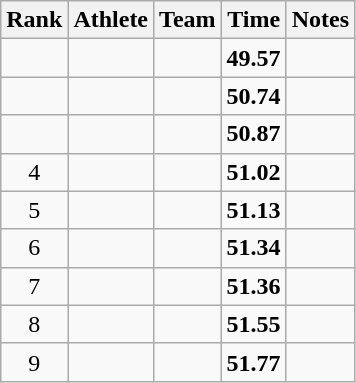<table class="wikitable sortable" style="text-align:center">
<tr>
<th>Rank</th>
<th>Athlete</th>
<th>Team</th>
<th>Time</th>
<th>Notes</th>
</tr>
<tr>
<td></td>
<td align=left></td>
<td></td>
<td><strong>49.57</strong></td>
<td><a href='#'></a> </td>
</tr>
<tr>
<td></td>
<td align=left></td>
<td></td>
<td><strong>50.74</strong></td>
<td></td>
</tr>
<tr>
<td></td>
<td align=left></td>
<td></td>
<td><strong>50.87</strong></td>
<td></td>
</tr>
<tr>
<td>4</td>
<td align=left></td>
<td></td>
<td><strong>51.02</strong></td>
<td></td>
</tr>
<tr>
<td>5</td>
<td align=left></td>
<td></td>
<td><strong>51.13</strong></td>
<td></td>
</tr>
<tr>
<td>6</td>
<td align=left></td>
<td></td>
<td><strong>51.34</strong></td>
<td></td>
</tr>
<tr>
<td>7</td>
<td align=left></td>
<td></td>
<td><strong>51.36</strong></td>
<td></td>
</tr>
<tr>
<td>8</td>
<td align=left></td>
<td></td>
<td><strong>51.55</strong></td>
<td></td>
</tr>
<tr>
<td>9</td>
<td align=left></td>
<td></td>
<td><strong>51.77</strong></td>
<td></td>
</tr>
</table>
